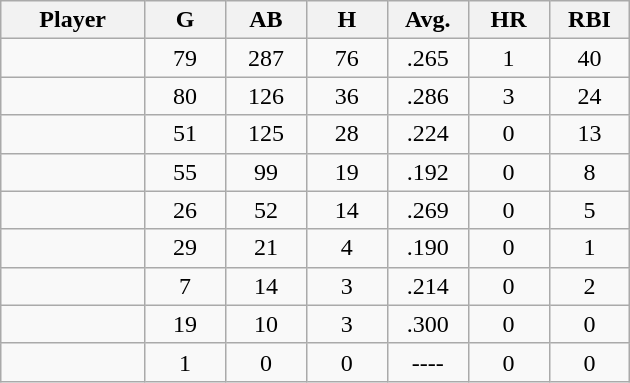<table class="wikitable sortable">
<tr>
<th bgcolor="#DDDDFF" width="16%">Player</th>
<th bgcolor="#DDDDFF" width="9%">G</th>
<th bgcolor="#DDDDFF" width="9%">AB</th>
<th bgcolor="#DDDDFF" width="9%">H</th>
<th bgcolor="#DDDDFF" width="9%">Avg.</th>
<th bgcolor="#DDDDFF" width="9%">HR</th>
<th bgcolor="#DDDDFF" width="9%">RBI</th>
</tr>
<tr align="center">
<td></td>
<td>79</td>
<td>287</td>
<td>76</td>
<td>.265</td>
<td>1</td>
<td>40</td>
</tr>
<tr align="center">
<td></td>
<td>80</td>
<td>126</td>
<td>36</td>
<td>.286</td>
<td>3</td>
<td>24</td>
</tr>
<tr align="center">
<td></td>
<td>51</td>
<td>125</td>
<td>28</td>
<td>.224</td>
<td>0</td>
<td>13</td>
</tr>
<tr align="center">
<td></td>
<td>55</td>
<td>99</td>
<td>19</td>
<td>.192</td>
<td>0</td>
<td>8</td>
</tr>
<tr align="center">
<td></td>
<td>26</td>
<td>52</td>
<td>14</td>
<td>.269</td>
<td>0</td>
<td>5</td>
</tr>
<tr align="center">
<td></td>
<td>29</td>
<td>21</td>
<td>4</td>
<td>.190</td>
<td>0</td>
<td>1</td>
</tr>
<tr align="center">
<td></td>
<td>7</td>
<td>14</td>
<td>3</td>
<td>.214</td>
<td>0</td>
<td>2</td>
</tr>
<tr align="center">
<td></td>
<td>19</td>
<td>10</td>
<td>3</td>
<td>.300</td>
<td>0</td>
<td>0</td>
</tr>
<tr align="center">
<td></td>
<td>1</td>
<td>0</td>
<td>0</td>
<td>----</td>
<td>0</td>
<td>0</td>
</tr>
</table>
